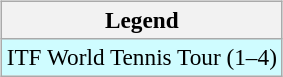<table>
<tr valign=top>
<td><br><table class=wikitable style=font-size:97%>
<tr>
<th>Legend</th>
</tr>
<tr bgcolor=cffcff>
<td>ITF World Tennis Tour (1–4)</td>
</tr>
</table>
</td>
</tr>
</table>
